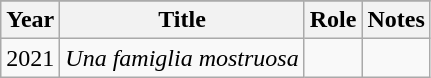<table class="wikitable">
<tr>
</tr>
<tr>
<th>Year</th>
<th>Title</th>
<th>Role</th>
<th>Notes</th>
</tr>
<tr>
<td>2021</td>
<td><em>Una famiglia mostruosa</em></td>
<td></td>
<td></td>
</tr>
</table>
